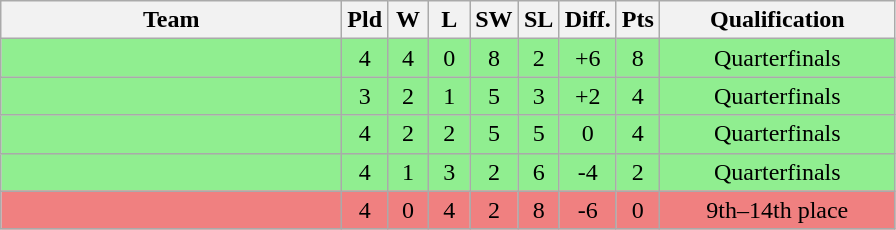<table class=wikitable style="text-align:center">
<tr>
<th width=220>Team</th>
<th width=20>Pld</th>
<th width=20>W</th>
<th width=20>L</th>
<th width=20>SW</th>
<th width=20>SL</th>
<th width=20>Diff.</th>
<th width=20>Pts</th>
<th width=150>Qualification</th>
</tr>
<tr bgcolor=90EE90>
<td align=left></td>
<td>4</td>
<td>4</td>
<td>0</td>
<td>8</td>
<td>2</td>
<td>+6</td>
<td>8</td>
<td>Quarterfinals</td>
</tr>
<tr bgcolor=90EE90>
<td align=left></td>
<td>3</td>
<td>2</td>
<td>1</td>
<td>5</td>
<td>3</td>
<td>+2</td>
<td>4</td>
<td>Quarterfinals</td>
</tr>
<tr bgcolor=90EE90>
<td align=left></td>
<td>4</td>
<td>2</td>
<td>2</td>
<td>5</td>
<td>5</td>
<td>0</td>
<td>4</td>
<td>Quarterfinals</td>
</tr>
<tr bgcolor=90EE90>
<td align=left></td>
<td>4</td>
<td>1</td>
<td>3</td>
<td>2</td>
<td>6</td>
<td>-4</td>
<td>2</td>
<td>Quarterfinals</td>
</tr>
<tr bgcolor=F08080>
<td align=left></td>
<td>4</td>
<td>0</td>
<td>4</td>
<td>2</td>
<td>8</td>
<td>-6</td>
<td>0</td>
<td>9th–14th place</td>
</tr>
</table>
